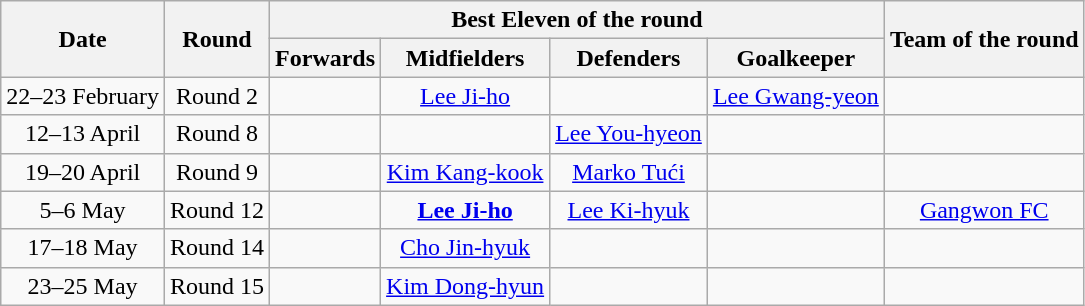<table class="wikitable" style="text-align: center;">
<tr>
<th rowspan="2">Date</th>
<th rowspan="2">Round</th>
<th colspan="4">Best Eleven of the round</th>
<th rowspan="2">Team of the round</th>
</tr>
<tr>
<th>Forwards</th>
<th>Midfielders</th>
<th>Defenders</th>
<th>Goalkeeper</th>
</tr>
<tr>
<td>22–23 February</td>
<td>Round 2</td>
<td></td>
<td> <a href='#'>Lee Ji-ho</a></td>
<td></td>
<td> <a href='#'>Lee Gwang-yeon</a></td>
<td></td>
</tr>
<tr>
<td>12–13 April</td>
<td>Round 8</td>
<td></td>
<td></td>
<td> <a href='#'>Lee You-hyeon</a></td>
<td></td>
<td></td>
</tr>
<tr>
<td>19–20 April</td>
<td>Round 9</td>
<td></td>
<td> <a href='#'>Kim Kang-kook</a></td>
<td> <a href='#'>Marko Tući</a></td>
<td></td>
<td></td>
</tr>
<tr>
<td>5–6 May</td>
<td>Round 12</td>
<td></td>
<td> <strong><a href='#'>Lee Ji-ho</a></strong></td>
<td> <a href='#'>Lee Ki-hyuk</a></td>
<td></td>
<td><a href='#'>Gangwon FC</a></td>
</tr>
<tr>
<td>17–18 May</td>
<td>Round 14</td>
<td></td>
<td> <a href='#'>Cho Jin-hyuk</a></td>
<td></td>
<td></td>
<td></td>
</tr>
<tr>
<td>23–25 May</td>
<td>Round 15</td>
<td></td>
<td> <a href='#'>Kim Dong-hyun</a></td>
<td></td>
<td></td>
<td></td>
</tr>
</table>
